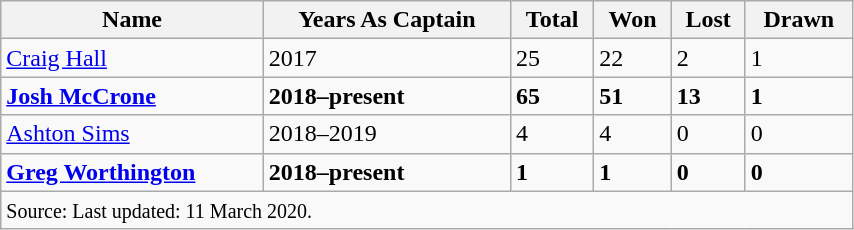<table class="wikitable"  style="width:45%;">
<tr>
<th>Name</th>
<th>Years As Captain</th>
<th>Total</th>
<th>Won</th>
<th>Lost</th>
<th>Drawn</th>
</tr>
<tr>
<td> <a href='#'>Craig Hall</a></td>
<td>2017</td>
<td>25</td>
<td>22</td>
<td>2</td>
<td>1</td>
</tr>
<tr>
<td> <strong><a href='#'>Josh McCrone</a></strong></td>
<td><strong>2018–present</strong></td>
<td><strong>65</strong></td>
<td><strong>51</strong></td>
<td><strong>13</strong></td>
<td><strong>1</strong></td>
</tr>
<tr>
<td> <a href='#'>Ashton Sims</a></td>
<td>2018–2019</td>
<td>4</td>
<td>4</td>
<td>0</td>
<td>0</td>
</tr>
<tr>
<td> <strong><a href='#'>Greg Worthington</a></strong></td>
<td><strong>2018–present</strong></td>
<td><strong>1</strong></td>
<td><strong>1</strong></td>
<td><strong>0</strong></td>
<td><strong>0</strong></td>
</tr>
<tr>
<td colspan=6><small>Source: Last updated: 11 March 2020.</small></td>
</tr>
</table>
